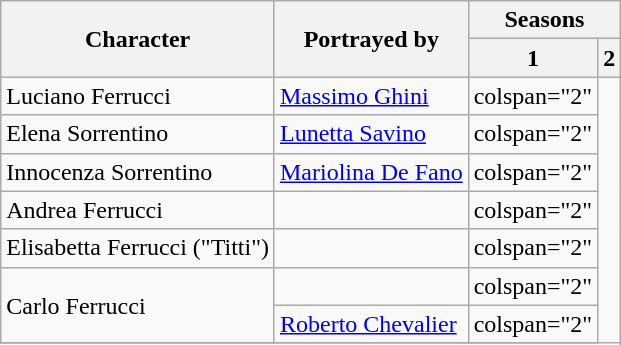<table class="wikitable">
<tr>
<th rowspan="2">Character</th>
<th rowspan="2">Portrayed by</th>
<th colspan="2">Seasons</th>
</tr>
<tr>
<th>1</th>
<th>2</th>
</tr>
<tr>
<td>Luciano Ferrucci</td>
<td><a href='#'>Massimo Ghini</a></td>
<td>colspan="2" </td>
</tr>
<tr>
<td>Elena Sorrentino</td>
<td><a href='#'>Lunetta Savino</a></td>
<td>colspan="2" </td>
</tr>
<tr>
<td>Innocenza Sorrentino</td>
<td><a href='#'>Mariolina De Fano</a></td>
<td>colspan="2" </td>
</tr>
<tr>
<td>Andrea Ferrucci</td>
<td></td>
<td>colspan="2" </td>
</tr>
<tr>
<td>Elisabetta Ferrucci ("Titti")</td>
<td></td>
<td>colspan="2" </td>
</tr>
<tr>
<td rowspan = 2>Carlo Ferrucci</td>
<td></td>
<td>colspan="2" </td>
</tr>
<tr>
<td><a href='#'>Roberto Chevalier</a></td>
<td>colspan="2"  </td>
</tr>
<tr>
</tr>
</table>
